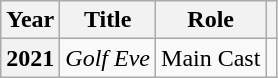<table class="wikitable  plainrowheaders">
<tr>
<th scope="col">Year</th>
<th scope="col">Title</th>
<th scope="col">Role</th>
<th scope="col" class="unsortable"></th>
</tr>
<tr>
<th scope="row">2021</th>
<td><em>Golf Eve</em></td>
<td>Main Cast</td>
<td></td>
</tr>
</table>
